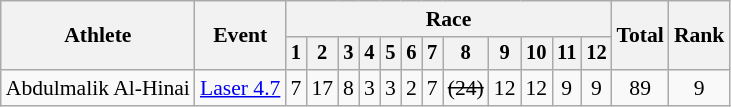<table class=wikitable style=font-size:90%;text-align:center>
<tr>
<th rowspan="2">Athlete</th>
<th rowspan="2">Event</th>
<th colspan=12>Race</th>
<th rowspan=2>Total</th>
<th rowspan=2>Rank</th>
</tr>
<tr style="font-size:95%">
<th>1</th>
<th>2</th>
<th>3</th>
<th>4</th>
<th>5</th>
<th>6</th>
<th>7</th>
<th>8</th>
<th>9</th>
<th>10</th>
<th>11</th>
<th>12</th>
</tr>
<tr>
<td align=left>Abdulmalik Al-Hinai</td>
<td align=left><a href='#'>Laser 4.7</a></td>
<td>7</td>
<td>17</td>
<td>8</td>
<td>3</td>
<td>3</td>
<td>2</td>
<td>7</td>
<td><s>(24)</s><br></td>
<td>12</td>
<td>12</td>
<td>9</td>
<td>9</td>
<td>89</td>
<td>9</td>
</tr>
</table>
